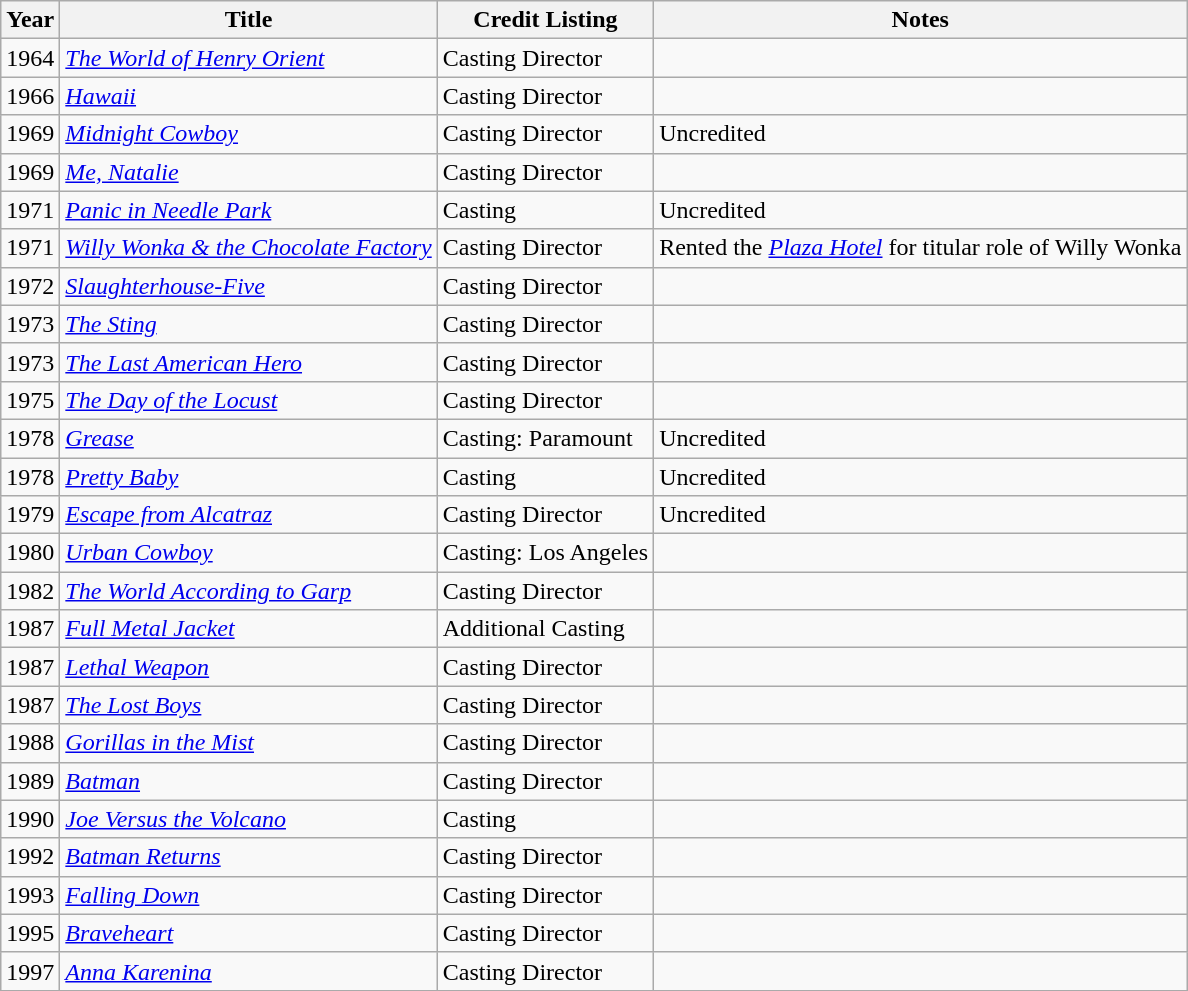<table class="wikitable">
<tr>
<th>Year</th>
<th>Title</th>
<th>Credit Listing</th>
<th>Notes</th>
</tr>
<tr>
<td>1964</td>
<td><em><a href='#'>The World of Henry Orient</a></em></td>
<td>Casting Director</td>
<td></td>
</tr>
<tr>
<td>1966</td>
<td><em><a href='#'>Hawaii</a></em></td>
<td>Casting Director</td>
<td></td>
</tr>
<tr>
<td>1969</td>
<td><em><a href='#'>Midnight Cowboy</a></em></td>
<td>Casting Director</td>
<td>Uncredited</td>
</tr>
<tr>
<td>1969</td>
<td><em><a href='#'>Me, Natalie</a></em></td>
<td>Casting Director</td>
<td></td>
</tr>
<tr>
<td>1971</td>
<td><em><a href='#'>Panic in Needle Park</a></em></td>
<td>Casting</td>
<td>Uncredited</td>
</tr>
<tr>
<td>1971</td>
<td><em><a href='#'>Willy Wonka & the Chocolate Factory</a></em></td>
<td>Casting Director</td>
<td>Rented the <em><a href='#'>Plaza Hotel</a></em> for titular role of Willy Wonka</td>
</tr>
<tr>
<td>1972</td>
<td><em><a href='#'>Slaughterhouse-Five</a></em></td>
<td>Casting Director</td>
<td></td>
</tr>
<tr>
<td>1973</td>
<td><em><a href='#'>The Sting</a></em></td>
<td>Casting Director</td>
<td></td>
</tr>
<tr>
<td>1973</td>
<td><em><a href='#'>The Last American Hero</a></em></td>
<td>Casting Director</td>
<td></td>
</tr>
<tr>
<td>1975</td>
<td><em><a href='#'>The Day of the Locust</a></em></td>
<td>Casting Director</td>
<td></td>
</tr>
<tr>
<td>1978</td>
<td><em><a href='#'>Grease</a></em></td>
<td>Casting: Paramount</td>
<td>Uncredited</td>
</tr>
<tr>
<td>1978</td>
<td><em><a href='#'>Pretty Baby</a></em></td>
<td>Casting</td>
<td>Uncredited</td>
</tr>
<tr>
<td>1979</td>
<td><em><a href='#'>Escape from Alcatraz</a></em></td>
<td>Casting Director</td>
<td>Uncredited</td>
</tr>
<tr>
<td>1980</td>
<td><em><a href='#'>Urban Cowboy</a></em></td>
<td>Casting: Los Angeles</td>
<td></td>
</tr>
<tr>
<td>1982</td>
<td><em><a href='#'>The World According to Garp</a></em></td>
<td>Casting Director</td>
<td></td>
</tr>
<tr>
<td>1987</td>
<td><em><a href='#'>Full Metal Jacket</a></em></td>
<td>Additional Casting</td>
<td></td>
</tr>
<tr>
<td>1987</td>
<td><em><a href='#'>Lethal Weapon</a></em></td>
<td>Casting Director</td>
<td></td>
</tr>
<tr>
<td>1987</td>
<td><em><a href='#'>The Lost Boys</a></em></td>
<td>Casting Director</td>
<td></td>
</tr>
<tr>
<td>1988</td>
<td><em><a href='#'>Gorillas in the Mist</a></em></td>
<td>Casting Director</td>
<td></td>
</tr>
<tr>
<td>1989</td>
<td><em><a href='#'>Batman</a></em></td>
<td>Casting Director</td>
<td></td>
</tr>
<tr>
<td>1990</td>
<td><em><a href='#'>Joe Versus the Volcano</a></em></td>
<td>Casting</td>
<td></td>
</tr>
<tr>
<td>1992</td>
<td><em><a href='#'>Batman Returns</a></em></td>
<td>Casting Director</td>
<td></td>
</tr>
<tr>
<td>1993</td>
<td><em><a href='#'>Falling Down</a></em></td>
<td>Casting Director</td>
<td></td>
</tr>
<tr>
<td>1995</td>
<td><em><a href='#'>Braveheart</a></em></td>
<td>Casting Director</td>
<td></td>
</tr>
<tr>
<td>1997</td>
<td><em><a href='#'>Anna Karenina</a></em></td>
<td>Casting Director</td>
<td></td>
</tr>
<tr>
</tr>
</table>
